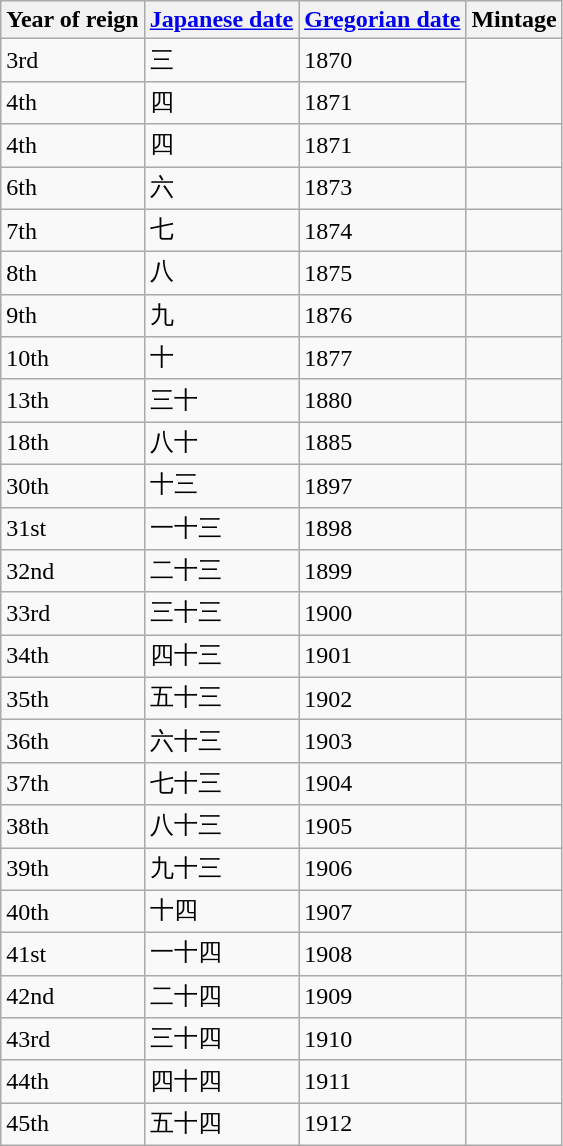<table class="wikitable sortable">
<tr>
<th>Year of reign</th>
<th class="unsortable"><a href='#'>Japanese date</a></th>
<th><a href='#'>Gregorian date</a></th>
<th>Mintage</th>
</tr>
<tr>
<td>3rd</td>
<td>三</td>
<td>1870</td>
<td rowspan=2></td>
</tr>
<tr>
<td>4th</td>
<td>四</td>
<td>1871</td>
</tr>
<tr>
<td>4th</td>
<td>四</td>
<td>1871 </td>
<td></td>
</tr>
<tr>
<td>6th</td>
<td>六</td>
<td>1873</td>
<td></td>
</tr>
<tr>
<td>7th</td>
<td>七</td>
<td>1874</td>
<td></td>
</tr>
<tr>
<td>8th</td>
<td>八</td>
<td>1875</td>
<td></td>
</tr>
<tr>
<td>9th</td>
<td>九</td>
<td>1876</td>
<td></td>
</tr>
<tr>
<td>10th</td>
<td>十</td>
<td>1877</td>
<td></td>
</tr>
<tr>
<td>13th</td>
<td>三十</td>
<td>1880</td>
<td></td>
</tr>
<tr>
<td>18th</td>
<td>八十</td>
<td>1885</td>
<td></td>
</tr>
<tr>
<td>30th</td>
<td>十三</td>
<td>1897</td>
<td></td>
</tr>
<tr>
<td>31st</td>
<td>一十三</td>
<td>1898</td>
<td></td>
</tr>
<tr>
<td>32nd</td>
<td>二十三</td>
<td>1899</td>
<td></td>
</tr>
<tr>
<td>33rd</td>
<td>三十三</td>
<td>1900</td>
<td></td>
</tr>
<tr>
<td>34th</td>
<td>四十三</td>
<td>1901</td>
<td></td>
</tr>
<tr>
<td>35th</td>
<td>五十三</td>
<td>1902</td>
<td></td>
</tr>
<tr>
<td>36th</td>
<td>六十三</td>
<td>1903</td>
<td></td>
</tr>
<tr>
<td>37th</td>
<td>七十三</td>
<td>1904</td>
<td></td>
</tr>
<tr>
<td>38th</td>
<td>八十三</td>
<td>1905</td>
<td></td>
</tr>
<tr>
<td>39th</td>
<td>九十三</td>
<td>1906</td>
<td></td>
</tr>
<tr>
<td>40th</td>
<td>十四</td>
<td>1907</td>
<td></td>
</tr>
<tr>
<td>41st</td>
<td>一十四</td>
<td>1908</td>
<td></td>
</tr>
<tr>
<td>42nd</td>
<td>二十四</td>
<td>1909</td>
<td></td>
</tr>
<tr>
<td>43rd</td>
<td>三十四</td>
<td>1910</td>
<td></td>
</tr>
<tr>
<td>44th</td>
<td>四十四</td>
<td>1911</td>
<td></td>
</tr>
<tr>
<td>45th</td>
<td>五十四</td>
<td>1912</td>
<td></td>
</tr>
</table>
